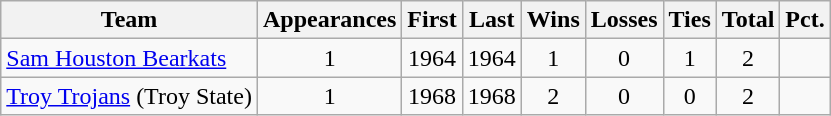<table class="wikitable sortable" style="text-align:center;">
<tr>
<th>Team</th>
<th>Appearances</th>
<th>First</th>
<th>Last</th>
<th>Wins</th>
<th>Losses</th>
<th>Ties</th>
<th>Total</th>
<th>Pct.</th>
</tr>
<tr>
<td style="text-align:left;"><a href='#'>Sam Houston Bearkats</a></td>
<td>1</td>
<td>1964</td>
<td>1964</td>
<td>1</td>
<td>0</td>
<td>1</td>
<td>2</td>
<td></td>
</tr>
<tr>
<td style="text-align:left;"><a href='#'>Troy Trojans</a> (Troy State)</td>
<td>1</td>
<td>1968</td>
<td>1968</td>
<td>2</td>
<td>0</td>
<td>0</td>
<td>2</td>
<td></td>
</tr>
</table>
